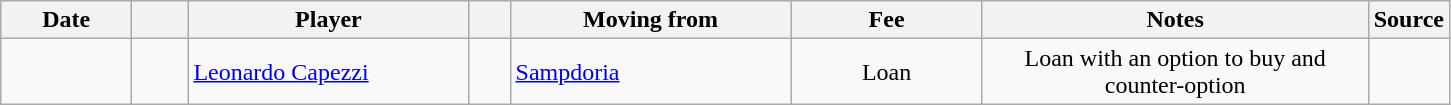<table class="wikitable sortable">
<tr>
<th style="width:80px;">Date</th>
<th style="width:30px;"></th>
<th style="width:180px;">Player</th>
<th style="width:20px;"></th>
<th style="width:180px;">Moving from</th>
<th style="width:120px;" class="unsortable">Fee</th>
<th style="width:250px;" class="unsortable">Notes</th>
<th style="width:20px;">Source</th>
</tr>
<tr>
<td></td>
<td align=center></td>
<td> <a href='#'>Leonardo Capezzi</a></td>
<td align=center></td>
<td> <a href='#'>Sampdoria</a></td>
<td align=center>Loan</td>
<td align=center>Loan with an option to buy and counter-option</td>
<td></td>
</tr>
</table>
